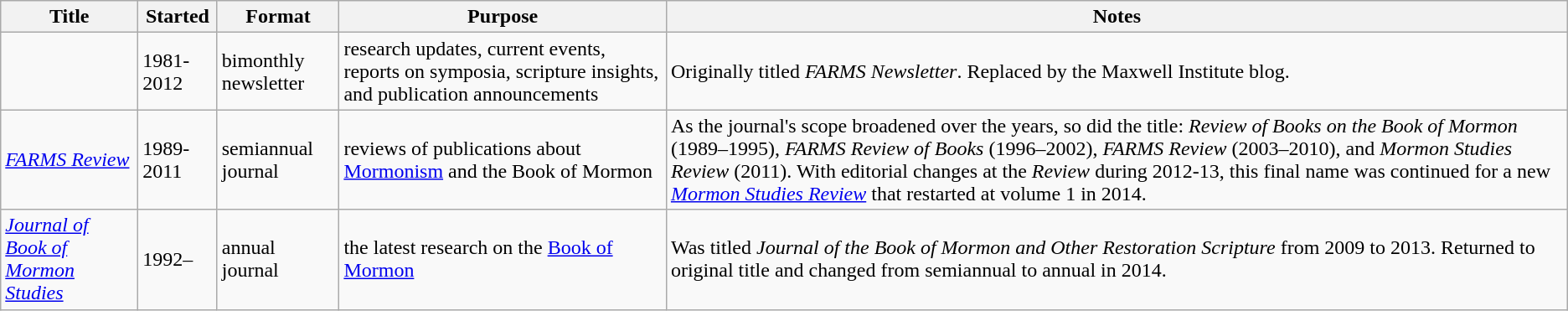<table class="wikitable">
<tr>
<th>Title</th>
<th>Started</th>
<th>Format</th>
<th>Purpose</th>
<th>Notes</th>
</tr>
<tr>
<td><em></em> </td>
<td>1981-2012 </td>
<td>bimonthly newsletter</td>
<td>research updates, current events, reports on symposia, scripture insights, and publication announcements</td>
<td>Originally titled <em>FARMS Newsletter</em>.  Replaced by the Maxwell Institute blog.</td>
</tr>
<tr>
<td><em><a href='#'>FARMS Review</a></em></td>
<td>1989-2011</td>
<td>semiannual journal</td>
<td>reviews of publications about <a href='#'>Mormonism</a> and the Book of Mormon</td>
<td>As the journal's scope broadened over the years, so did the title: <em>Review of Books on the Book of Mormon</em> (1989–1995), <em>FARMS Review of Books</em> (1996–2002), <em>FARMS Review</em> (2003–2010), and <em>Mormon Studies Review</em> (2011).  With editorial changes at the <em>Review</em> during 2012-13, this final name was continued for a new <em><a href='#'>Mormon Studies Review</a></em> that restarted at volume 1 in 2014.</td>
</tr>
<tr>
<td><em><a href='#'>Journal of Book of Mormon Studies</a></em></td>
<td>1992–</td>
<td>annual journal </td>
<td>the latest research on the <a href='#'>Book of Mormon</a></td>
<td>Was titled <em>Journal of the Book of Mormon and Other Restoration Scripture</em> from 2009 to 2013.  Returned to original title and changed from semiannual to annual in 2014.</td>
</tr>
</table>
